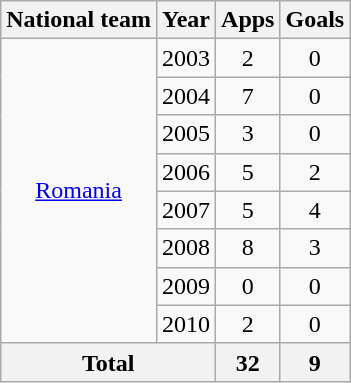<table class="wikitable" style="text-align:center">
<tr>
<th>National team</th>
<th>Year</th>
<th>Apps</th>
<th>Goals</th>
</tr>
<tr>
<td rowspan="8"><a href='#'>Romania</a></td>
<td>2003</td>
<td>2</td>
<td>0</td>
</tr>
<tr>
<td>2004</td>
<td>7</td>
<td>0</td>
</tr>
<tr>
<td>2005</td>
<td>3</td>
<td>0</td>
</tr>
<tr>
<td>2006</td>
<td>5</td>
<td>2</td>
</tr>
<tr>
<td>2007</td>
<td>5</td>
<td>4</td>
</tr>
<tr>
<td>2008</td>
<td>8</td>
<td>3</td>
</tr>
<tr>
<td>2009</td>
<td>0</td>
<td>0</td>
</tr>
<tr>
<td>2010</td>
<td>2</td>
<td>0</td>
</tr>
<tr>
<th colspan="2">Total</th>
<th>32</th>
<th>9</th>
</tr>
</table>
